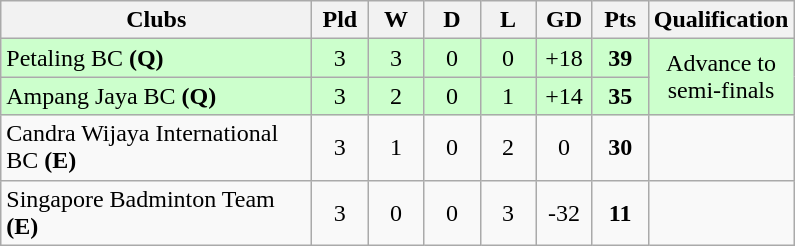<table class="wikitable" style="text-align:center">
<tr>
<th width="200">Clubs</th>
<th width="30">Pld</th>
<th width="30">W</th>
<th width="30">D</th>
<th width="30">L</th>
<th width="30">GD</th>
<th width="30">Pts</th>
<th width="80">Qualification</th>
</tr>
<tr bgcolor="ccffcc">
<td style="text-align:left"> Petaling BC <strong>(Q)</strong></td>
<td>3</td>
<td>3</td>
<td>0</td>
<td>0</td>
<td>+18</td>
<td><strong>39</strong></td>
<td rowspan="2">Advance to semi-finals</td>
</tr>
<tr bgcolor="ccffcc">
<td style="text-align:left"> Ampang Jaya BC <strong>(Q)</strong></td>
<td>3</td>
<td>2</td>
<td>0</td>
<td>1</td>
<td>+14</td>
<td><strong>35</strong></td>
</tr>
<tr bgcolor="">
<td style="text-align:left"> Candra Wijaya International BC <strong>(E)</strong></td>
<td>3</td>
<td>1</td>
<td>0</td>
<td>2</td>
<td>0</td>
<td><strong>30</strong></td>
<td></td>
</tr>
<tr bgcolor="">
<td style="text-align:left"> Singapore Badminton Team <strong>(E)</strong></td>
<td>3</td>
<td>0</td>
<td>0</td>
<td>3</td>
<td>-32</td>
<td><strong>11</strong></td>
<td></td>
</tr>
</table>
